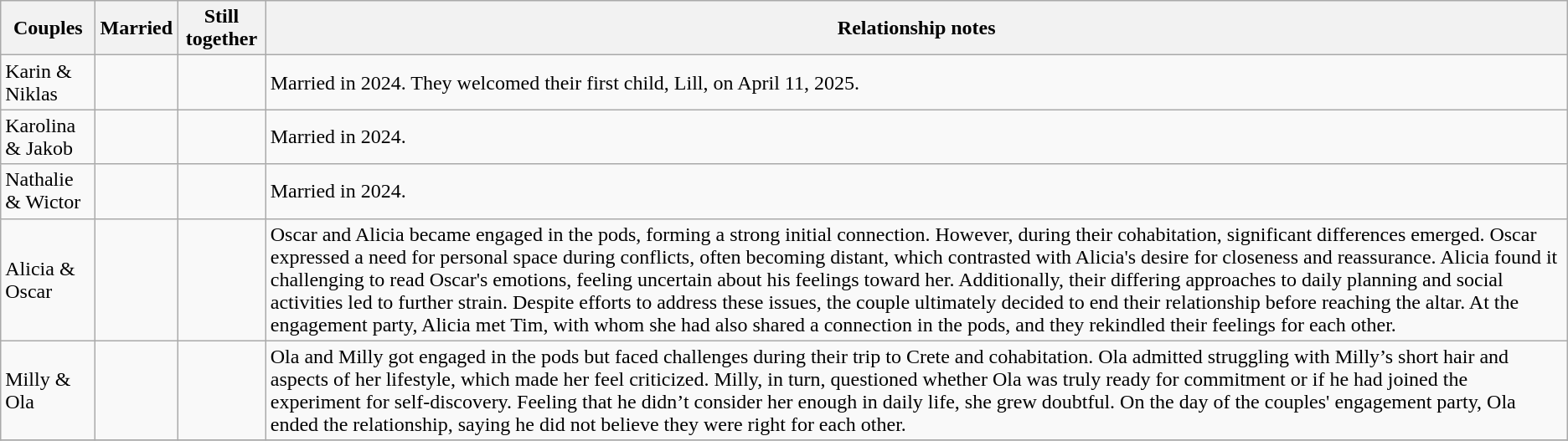<table class="wikitable plainrowheaders" style="text-align: left;">
<tr>
<th scope="col">Couples</th>
<th scope="col">Married</th>
<th scope="col">Still together</th>
<th scope="col">Relationship notes</th>
</tr>
<tr>
<td>Karin & Niklas</td>
<td></td>
<td></td>
<td>Married in 2024. They welcomed their first child, Lill, on April 11, 2025.</td>
</tr>
<tr>
<td>Karolina & Jakob</td>
<td></td>
<td></td>
<td>Married in 2024.</td>
</tr>
<tr>
<td>Nathalie & Wictor</td>
<td></td>
<td></td>
<td>Married in 2024.</td>
</tr>
<tr>
<td>Alicia & Oscar</td>
<td></td>
<td></td>
<td>Oscar and Alicia became engaged in the pods, forming a strong initial connection. However, during their cohabitation, significant differences emerged. Oscar expressed a need for personal space during conflicts, often becoming distant, which contrasted with Alicia's desire for closeness and reassurance. Alicia found it challenging to read Oscar's emotions, feeling uncertain about his feelings toward her. Additionally, their differing approaches to daily planning and social activities led to further strain. Despite efforts to address these issues, the couple ultimately decided to end their relationship before reaching the altar. At the engagement party, Alicia met Tim, with whom she had also shared a connection in the pods, and they rekindled their feelings for each other.</td>
</tr>
<tr>
<td>Milly & Ola</td>
<td></td>
<td></td>
<td>Ola and Milly got engaged in the pods but faced challenges during their trip to Crete and cohabitation. Ola admitted struggling with Milly’s short hair and aspects of her lifestyle, which made her feel criticized. Milly, in turn, questioned whether Ola was truly ready for commitment or if he had joined the experiment for self-discovery. Feeling that he didn’t consider her enough in daily life, she grew doubtful. On the day of the couples' engagement party, Ola ended the relationship, saying he did not believe they were right for each other.</td>
</tr>
<tr>
</tr>
</table>
